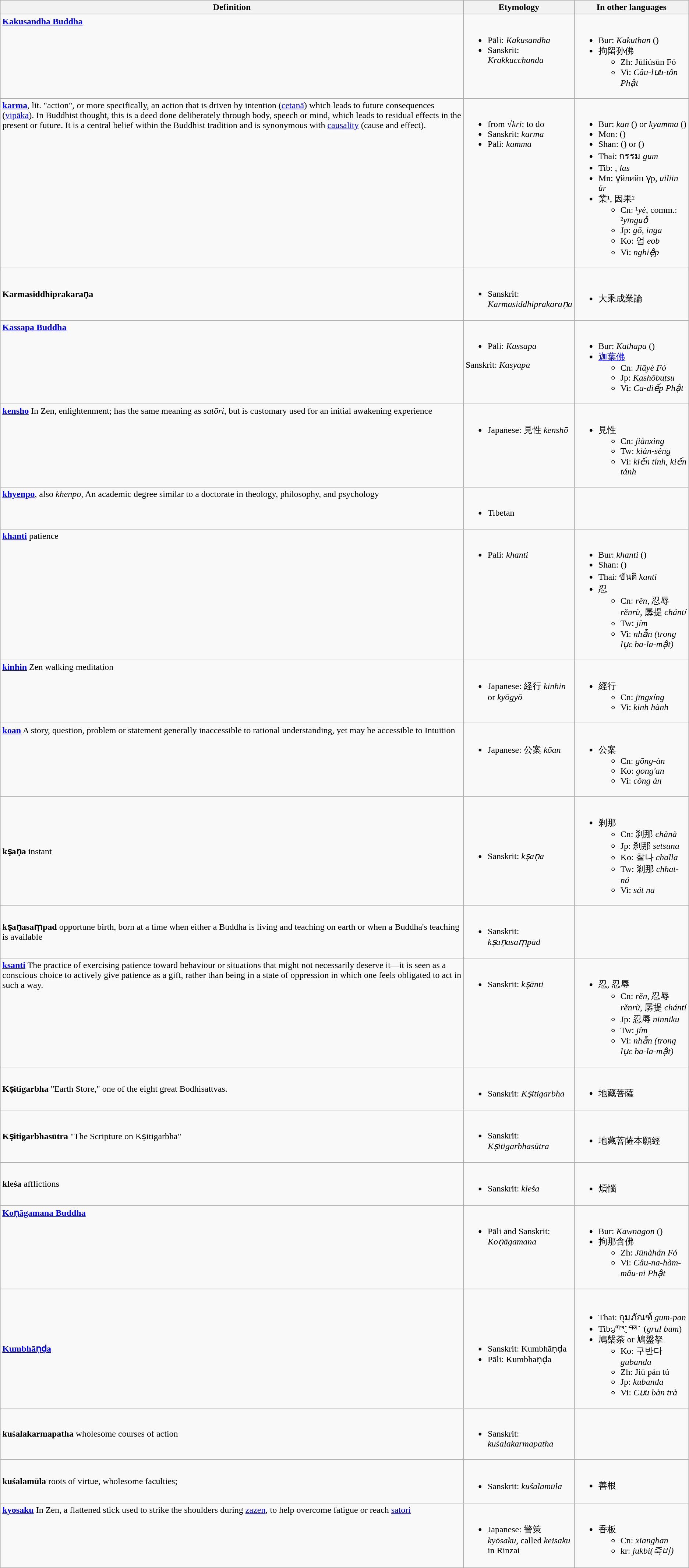<table class="wikitable" border="1" style="border-collapse: collapse;">
<tr>
<th>Definition</th>
<th>Etymology</th>
<th>In other languages</th>
</tr>
<tr valign=top style="width:450px">
<td><strong><a href='#'>Kakusandha Buddha</a></strong></td>
<td><br><ul><li>Pāli: <em>Kakusandha</em></li><li>Sanskrit: <em>Krakkucchanda</em></li></ul></td>
<td><br><ul><li>Bur:  <em>Kakuthan</em> ()</li><li>拘留孙佛<ul><li>Zh: Jūliúsūn Fó</li><li>Vi: <em>Câu-lưu-tôn Phật</em></li></ul></li></ul></td>
</tr>
<tr valign=top>
<td><strong><a href='#'>karma</a></strong>, lit. "action", or more specifically, an action that is driven by intention (<a href='#'>cetanā</a>) which leads to future consequences (<a href='#'>vipāka</a>). In Buddhist thought, this is a deed done deliberately through body, speech or mind, which leads to residual effects in the present or future. It is a central belief within the Buddhist tradition and is synonymous with <a href='#'>causality</a> (cause and effect).</td>
<td style="width:150px"><br><ul><li>from <em>√kri</em>: to do</li><li>Sanskrit: <em>karma</em></li><li>Pāli: <em>kamma</em></li></ul></td>
<td style="width:200px"><br><ul><li>Bur:  <em>kan</em> () or  <em>kyamma</em> ()</li><li>Mon:  ()</li><li>Shan:  () or  ()</li><li>Thai: กรรม <em>gum</em></li><li>Tib: , <em>las</em></li><li>Mn: үйлийн үр, <em>uiliin ür</em></li><li>業¹, 因果²<ul><li>Cn: ¹<em>yè</em>, comm.: ²<em>yīnguǒ</em></li><li>Jp: <em>gō</em>, <em>inga</em></li><li>Ko: 업 <em>eob</em></li><li>Vi: <em>nghiệp</em></li></ul></li></ul></td>
</tr>
<tr>
<td><strong>Karmasiddhiprakaraṇa</strong></td>
<td><br><ul><li>Sanskrit: <em>Karmasiddhiprakaraṇa</em></li></ul></td>
<td><br><ul><li>大乘成業論</li></ul></td>
</tr>
<tr valign=top>
<td><strong><a href='#'>Kassapa Buddha</a></strong></td>
<td><br><ul><li>Pāli: <em>Kassapa</em></li></ul>Sanskrit: <em>Kasyapa</em></td>
<td><br><ul><li>Bur:  <em>Kathapa</em> ()</li><li><a href='#'>迦葉佛</a><ul><li>Cn: <em>Jiāyè Fó</em></li><li>Jp: <em>Kashōbutsu</em></li><li>Vi: <em>Ca-diếp Phật</em></li></ul></li></ul></td>
</tr>
<tr valign=top>
<td><strong><a href='#'>kensho</a></strong> In Zen, enlightenment; has the same meaning as <em>satōri</em>, but is customary used for an initial awakening experience</td>
<td><br><ul><li>Japanese: 見性 <em>kenshō</em></li></ul></td>
<td><br><ul><li>見性<ul><li>Cn: <em>jiànxìng</em></li><li>Tw: <em>kiàn-sèng</em></li><li>Vi: <em>kiến tính</em>, <em>kiến tánh</em></li></ul></li></ul></td>
</tr>
<tr valign=top>
<td><strong><a href='#'>khyenpo</a></strong>, also <em>khenpo</em>, An academic degree similar to a doctorate in theology, philosophy, and psychology</td>
<td><br><ul><li>Tibetan</li></ul></td>
<td></td>
</tr>
<tr valign=top>
<td><strong><a href='#'>khanti</a></strong> patience</td>
<td><br><ul><li>Pali: <em>khanti</em></li></ul></td>
<td><br><ul><li>Bur:  <em>khanti</em> ()</li><li>Shan:  ()</li><li>Thai: ขันติ <em>kanti</em></li><li>忍<ul><li>Cn: <em>rěn</em>, 忍辱 <em>rěnrù</em>, 孱提 <em>chántí</em></li><li>Tw: <em>jím</em></li><li>Vi: <em>nhẫn (trong lục ba-la-mật)</em></li></ul></li></ul></td>
</tr>
<tr valign=top>
<td><strong><a href='#'>kinhin</a></strong> Zen walking meditation</td>
<td><br><ul><li>Japanese: 経行 <em>kinhin</em> or <em>kyōgyō</em></li></ul></td>
<td><br><ul><li>經行<ul><li>Cn: <em>jīngxíng</em></li><li>Vi: <em>kinh hành</em></li></ul></li></ul></td>
</tr>
<tr valign=top>
<td><strong><a href='#'>koan</a></strong> A story, question, problem or statement generally inaccessible to rational understanding, yet may be accessible to Intuition</td>
<td><br><ul><li>Japanese: 公案 <em>kōan</em></li></ul></td>
<td><br><ul><li>公案<ul><li>Cn: <em>gōng-àn</em></li><li>Ko: <em>gong'an</em></li><li>Vi: <em>công án</em></li></ul></li></ul></td>
</tr>
<tr>
<td><strong>kṣaṇa</strong> instant</td>
<td><br><ul><li>Sanskrit: <em>kṣaṇa</em></li></ul></td>
<td><br><ul><li>剎那<ul><li>Cn: 刹那 <em>chànà</em></li><li>Jp: 刹那 <em>setsuna</em></li><li>Ko: 찰나 <em>challa</em></li><li>Tw: 剎那 <em>chhat-ná</em></li><li>Vi: <em>sát na</em></li></ul></li></ul></td>
</tr>
<tr>
<td><strong>kṣaṇasaṃpad</strong> opportune birth, born at a time when either a Buddha is living and teaching on earth or when a Buddha's teaching is available</td>
<td><br><ul><li>Sanskrit:  <em>kṣaṇasaṃpad</em></li></ul></td>
<td></td>
</tr>
<tr valign=top>
<td><strong><a href='#'>ksanti</a></strong> The practice of exercising patience toward behaviour or situations that might not necessarily deserve it—it is seen as a conscious choice to actively give patience as a gift, rather than being in a state of oppression in which one feels obligated to act in such a way.</td>
<td><br><ul><li>Sanskrit: <em>kṣānti</em></li></ul></td>
<td><br><ul><li>忍, 忍辱<ul><li>Cn: <em>rěn</em>, 忍辱 <em>rěnrù</em>, 孱提 <em>chántí</em></li><li>Jp: 忍辱 <em>ninniku</em></li><li>Tw: <em>jím</em></li><li>Vi: <em>nhẫn (trong lục ba-la-mật)</em></li></ul></li></ul></td>
</tr>
<tr>
<td><strong>Kṣitigarbha</strong> "Earth Store," one of the eight great Bodhisattvas.</td>
<td><br><ul><li>Sanskrit: <em>Kṣitigarbha</em></li></ul></td>
<td><br><ul><li>地藏菩薩</li></ul></td>
</tr>
<tr>
<td><strong>Kṣitigarbhasūtra</strong> "The Scripture on Kṣitigarbha"</td>
<td><br><ul><li>Sanskrit: <em>Kṣitigarbhasūtra</em></li></ul></td>
<td><br><ul><li>地藏菩薩本願經</li></ul></td>
</tr>
<tr>
<td><strong>kleśa</strong> afflictions</td>
<td><br><ul><li>Sanskrit: <em>kleśa</em></li></ul></td>
<td><br><ul><li>煩惱</li></ul></td>
</tr>
<tr valign=top>
<td><strong><a href='#'>Koṇāgamana Buddha</a></strong></td>
<td><br><ul><li>Pāli and Sanskrit: <em>Koṇāgamana </em></li></ul></td>
<td><br><ul><li>Bur:  <em>Kawnagon</em> ()</li><li>拘那含佛<ul><li>Zh: <em>Jūnàhán Fó</em></li><li>Vi: <em>Câu-na-hàm-mâu-ni Phật</em></li></ul></li></ul></td>
</tr>
<tr>
<td><strong><a href='#'>Kumbhāṇḍa</a></strong></td>
<td><br><ul><li>Sanskrit: Kumbhāṇḍa</li><li>Pāli: Kumbhaṇḍa</li></ul></td>
<td><br><ul><li>Thai: กุมภัณฑ์ <em>gum-pan</em></li><li>Tib: གྲུལ་བུམ་ (<em>grul bum</em>)</li><li>鳩槃荼 or 鳩盤拏<ul><li>Ko: 구반다 <em>gubanda</em></li><li>Zh: Jiū pán tú</li><li>Jp: <em>kubanda</em></li><li>Vi: <em>Cưu bàn trà</em></li></ul></li></ul></td>
</tr>
<tr>
<td><strong>kuśalakarmapatha</strong> wholesome courses of action</td>
<td><br><ul><li>Sanskrit: <em>kuśalakarmapatha</em></li></ul></td>
<td></td>
</tr>
<tr>
<td><strong>kuśalamūla</strong> roots of virtue, wholesome faculties;</td>
<td><br><ul><li>Sanskrit: <em>kuśalamūla</em></li></ul></td>
<td><br><ul><li>善根</li></ul></td>
</tr>
<tr valign=top>
<td><strong><a href='#'>kyosaku</a></strong> In Zen, a flattened stick used to strike the shoulders during <a href='#'>zazen</a>, to help overcome fatigue or reach <a href='#'>satori</a></td>
<td><br><ul><li>Japanese: 警策 <em>kyōsaku</em>, called <em>keisaku</em> in Rinzai</li></ul></td>
<td><br><ul><li>香板<ul><li>Cn: <em>xiangban</em></li><li>kr: <em>jukbi(죽비)</em></li></ul></li></ul></td>
</tr>
</table>
